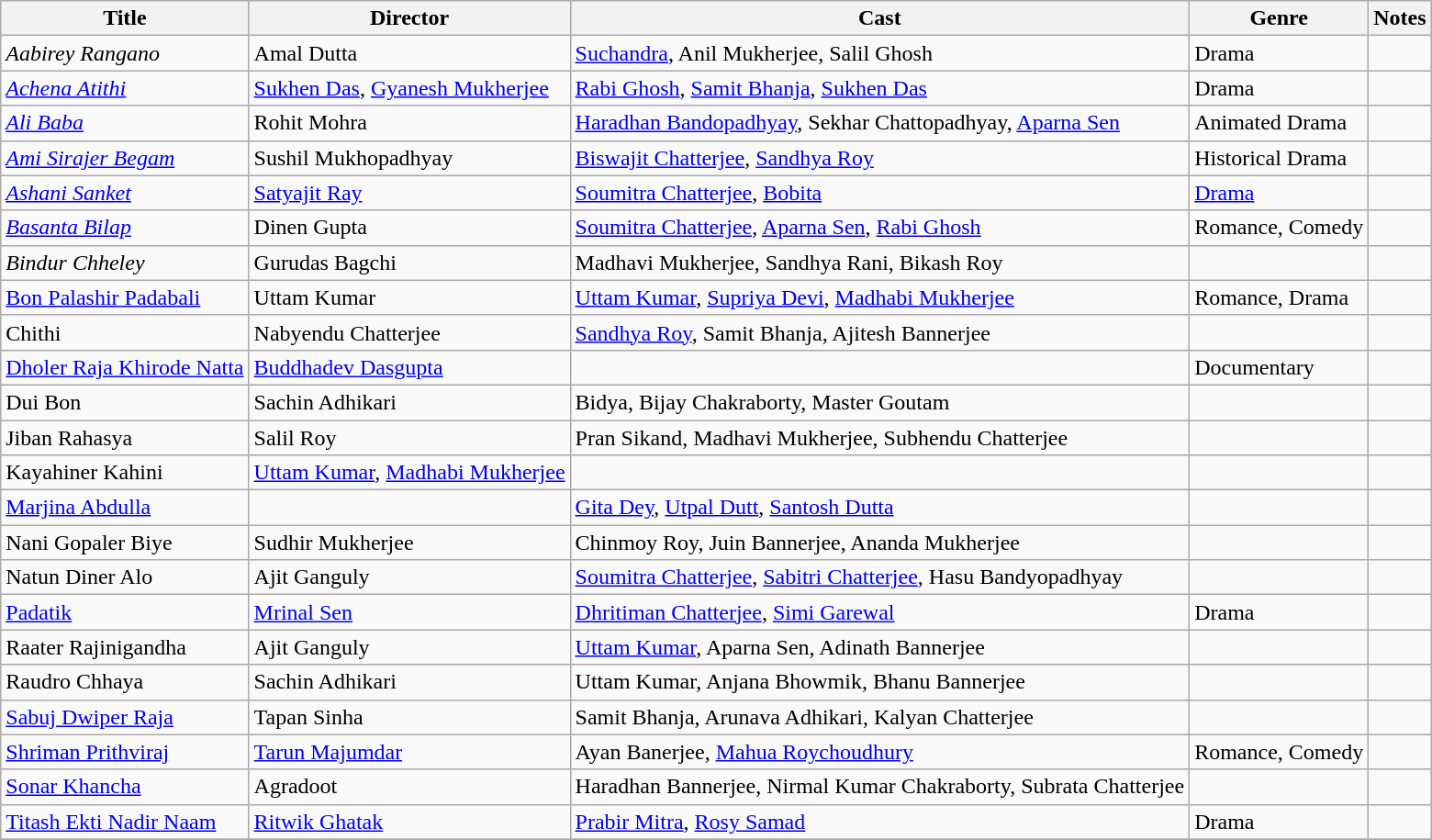<table class="wikitable sortable" border="0">
<tr>
<th>Title</th>
<th>Director</th>
<th>Cast</th>
<th>Genre</th>
<th>Notes</th>
</tr>
<tr>
<td><em>Aabirey Rangano</em></td>
<td>Amal Dutta</td>
<td><a href='#'>Suchandra</a>, Anil Mukherjee, Salil Ghosh</td>
<td>Drama</td>
<td></td>
</tr>
<tr>
<td><em><a href='#'>Achena Atithi</a></em></td>
<td><a href='#'>Sukhen Das</a>, <a href='#'>Gyanesh Mukherjee</a></td>
<td><a href='#'>Rabi Ghosh</a>, <a href='#'>Samit Bhanja</a>, <a href='#'>Sukhen Das</a></td>
<td>Drama</td>
<td></td>
</tr>
<tr>
<td><em><a href='#'>Ali Baba</a></em></td>
<td>Rohit Mohra</td>
<td><a href='#'>Haradhan Bandopadhyay</a>, Sekhar Chattopadhyay, <a href='#'>Aparna Sen</a></td>
<td>Animated Drama</td>
<td></td>
</tr>
<tr>
<td><em><a href='#'>Ami Sirajer Begam</a></em></td>
<td>Sushil Mukhopadhyay</td>
<td><a href='#'>Biswajit Chatterjee</a>, <a href='#'>Sandhya Roy</a></td>
<td>Historical Drama</td>
<td></td>
</tr>
<tr>
<td><em><a href='#'>Ashani Sanket</a></em></td>
<td><a href='#'>Satyajit Ray</a></td>
<td><a href='#'>Soumitra Chatterjee</a>, <a href='#'>Bobita</a></td>
<td><a href='#'>Drama</a></td>
<td></td>
</tr>
<tr>
<td><em><a href='#'>Basanta Bilap</a></em></td>
<td>Dinen Gupta</td>
<td><a href='#'>Soumitra Chatterjee</a>, <a href='#'>Aparna Sen</a>, <a href='#'>Rabi Ghosh</a></td>
<td>Romance, Comedy</td>
<td></td>
</tr>
<tr>
<td><em>Bindur Chheley</em></td>
<td>Gurudas Bagchi<em></td>
<td>Madhavi Mukherjee, Sandhya Rani, Bikash Roy</td>
<td></td>
<td></td>
</tr>
<tr>
<td></em><a href='#'>Bon Palashir Padabali</a><em></td>
<td>Uttam Kumar</td>
<td><a href='#'>Uttam Kumar</a>, <a href='#'>Supriya Devi</a>, <a href='#'>Madhabi Mukherjee</a></td>
<td>Romance, Drama</td>
<td></td>
</tr>
<tr>
<td></em>Chithi<em></td>
<td>Nabyendu Chatterjee</td>
<td><a href='#'>Sandhya Roy</a>, Samit Bhanja, Ajitesh Bannerjee</td>
<td></td>
<td></td>
</tr>
<tr>
<td></em><a href='#'>Dholer Raja Khirode Natta</a><em></td>
<td><a href='#'>Buddhadev Dasgupta</a></td>
<td></td>
<td>Documentary</td>
<td></td>
</tr>
<tr>
<td></em>Dui Bon<em></td>
<td>Sachin Adhikari</td>
<td>Bidya, Bijay Chakraborty, Master Goutam</td>
<td></td>
<td></td>
</tr>
<tr>
<td></em>Jiban Rahasya<em></td>
<td>Salil Roy</td>
<td>Pran Sikand, Madhavi Mukherjee, Subhendu Chatterjee</td>
<td></td>
<td></td>
</tr>
<tr>
<td></em>Kayahiner Kahini<em></td>
<td><a href='#'>Uttam Kumar</a>, <a href='#'>Madhabi Mukherjee</a></td>
<td></td>
<td></td>
<td></td>
</tr>
<tr>
<td></em><a href='#'>Marjina Abdulla</a><em></td>
<td></td>
<td><a href='#'>Gita Dey</a>, <a href='#'>Utpal Dutt</a>, <a href='#'>Santosh Dutta</a></td>
<td></td>
<td></td>
</tr>
<tr>
<td></em>Nani Gopaler Biye<em></td>
<td>Sudhir Mukherjee</td>
<td>Chinmoy Roy, Juin Bannerjee, Ananda Mukherjee</td>
<td></td>
<td></td>
</tr>
<tr>
<td></em>Natun Diner Alo<em></td>
<td>Ajit Ganguly</td>
<td><a href='#'>Soumitra Chatterjee</a>, <a href='#'>Sabitri Chatterjee</a>, Hasu Bandyopadhyay</td>
<td></td>
<td></td>
</tr>
<tr>
<td></em><a href='#'>Padatik</a><em></td>
<td><a href='#'>Mrinal Sen</a></td>
<td><a href='#'>Dhritiman Chatterjee</a>, <a href='#'>Simi Garewal</a></td>
<td>Drama</td>
<td></td>
</tr>
<tr>
<td></em>Raater Rajinigandha<em></td>
<td>Ajit Ganguly</td>
<td><a href='#'>Uttam Kumar</a>, Aparna Sen, Adinath Bannerjee</td>
<td></td>
<td></td>
</tr>
<tr>
<td></em>Raudro Chhaya<em></td>
<td>Sachin Adhikari</td>
<td>Uttam Kumar, Anjana Bhowmik, Bhanu Bannerjee</td>
<td></td>
<td></td>
</tr>
<tr>
<td></em><a href='#'>Sabuj Dwiper Raja</a><em></td>
<td>Tapan Sinha</td>
<td>Samit Bhanja, Arunava Adhikari, Kalyan Chatterjee</td>
<td></td>
<td></td>
</tr>
<tr>
<td></em><a href='#'>Shriman Prithviraj</a><em></td>
<td><a href='#'>Tarun Majumdar</a></td>
<td>Ayan Banerjee, <a href='#'>Mahua Roychoudhury</a></td>
<td>Romance, Comedy</td>
<td></td>
</tr>
<tr>
<td></em><a href='#'>Sonar Khancha</a><em></td>
<td>Agradoot</td>
<td>Haradhan Bannerjee, Nirmal Kumar Chakraborty, Subrata Chatterjee</td>
<td></td>
<td></td>
</tr>
<tr>
<td></em><a href='#'>Titash Ekti Nadir Naam</a><em></td>
<td><a href='#'>Ritwik Ghatak</a></td>
<td><a href='#'>Prabir Mitra</a>, <a href='#'>Rosy Samad</a></td>
<td>Drama</td>
<td></td>
</tr>
<tr>
</tr>
</table>
